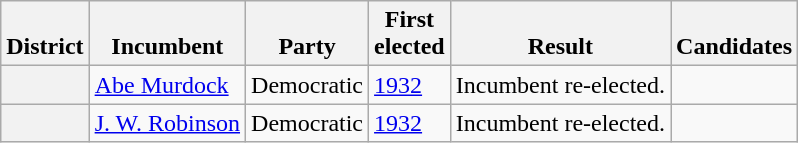<table class=wikitable>
<tr valign=bottom>
<th>District</th>
<th>Incumbent</th>
<th>Party</th>
<th>First<br>elected</th>
<th>Result</th>
<th>Candidates</th>
</tr>
<tr>
<th></th>
<td><a href='#'>Abe Murdock</a></td>
<td>Democratic</td>
<td><a href='#'>1932</a></td>
<td>Incumbent re-elected.</td>
<td nowrap></td>
</tr>
<tr>
<th></th>
<td><a href='#'>J. W. Robinson</a></td>
<td>Democratic</td>
<td><a href='#'>1932</a></td>
<td>Incumbent re-elected.</td>
<td nowrap></td>
</tr>
</table>
